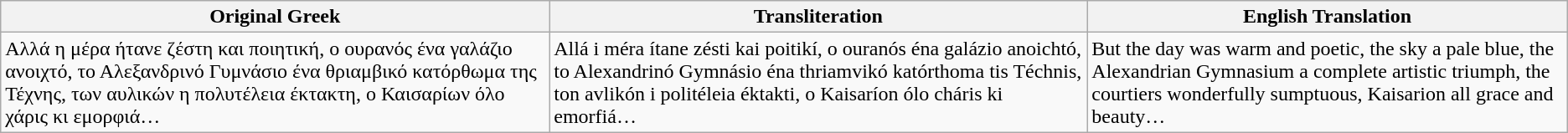<table class="wikitable sortable “wikitable”">
<tr>
<th>Original Greek</th>
<th>Transliteration</th>
<th>English Translation</th>
</tr>
<tr>
<td>Αλλά η μέρα ήτανε ζέστη και ποιητική, ο ουρανός ένα γαλάζιο ανοιχτό, το Αλεξανδρινό Γυμνάσιο ένα θριαμβικό κατόρθωμα της Τέχνης, των αυλικών η πολυτέλεια έκτακτη, ο Καισαρίων όλο χάρις κι εμορφιά…</td>
<td>Allá i méra ítane zésti kai poitikí, o ouranós éna galázio anoichtó, to Alexandrinó Gymnásio éna thriamvikó katórthoma tis Téchnis, ton avlikón i politéleia éktakti, o Kaisaríon ólo cháris ki emorfiá…</td>
<td>But the day was warm and poetic, the sky a pale blue, the Alexandrian Gymnasium a complete artistic triumph, the courtiers wonderfully sumptuous, Kaisarion all grace and beauty…</td>
</tr>
</table>
